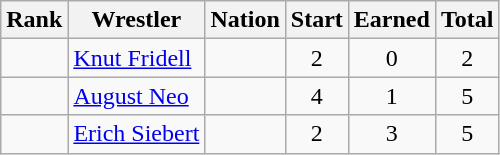<table class="wikitable sortable" style="text-align:center;">
<tr>
<th>Rank</th>
<th>Wrestler</th>
<th>Nation</th>
<th>Start</th>
<th>Earned</th>
<th>Total</th>
</tr>
<tr>
<td></td>
<td align=left><a href='#'>Knut Fridell</a></td>
<td align=left></td>
<td>2</td>
<td>0</td>
<td>2</td>
</tr>
<tr>
<td></td>
<td align=left><a href='#'>August Neo</a></td>
<td align=left></td>
<td>4</td>
<td>1</td>
<td>5</td>
</tr>
<tr>
<td></td>
<td align=left><a href='#'>Erich Siebert</a></td>
<td align=left></td>
<td>2</td>
<td>3</td>
<td>5</td>
</tr>
</table>
